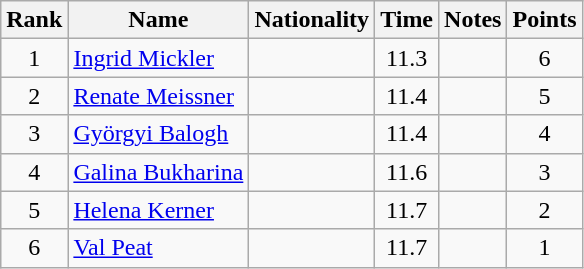<table class="wikitable sortable" style="text-align:center">
<tr>
<th>Rank</th>
<th>Name</th>
<th>Nationality</th>
<th>Time</th>
<th>Notes</th>
<th>Points</th>
</tr>
<tr>
<td>1</td>
<td align=left><a href='#'>Ingrid Mickler</a></td>
<td align=left></td>
<td>11.3</td>
<td></td>
<td>6</td>
</tr>
<tr>
<td>2</td>
<td align=left><a href='#'>Renate Meissner</a></td>
<td align=left></td>
<td>11.4</td>
<td></td>
<td>5</td>
</tr>
<tr>
<td>3</td>
<td align=left><a href='#'>Györgyi Balogh</a></td>
<td align=left></td>
<td>11.4</td>
<td></td>
<td>4</td>
</tr>
<tr>
<td>4</td>
<td align=left><a href='#'>Galina Bukharina</a></td>
<td align=left></td>
<td>11.6</td>
<td></td>
<td>3</td>
</tr>
<tr>
<td>5</td>
<td align=left><a href='#'>Helena Kerner</a></td>
<td align=left></td>
<td>11.7</td>
<td></td>
<td>2</td>
</tr>
<tr>
<td>6</td>
<td align=left><a href='#'>Val Peat</a></td>
<td align=left></td>
<td>11.7</td>
<td></td>
<td>1</td>
</tr>
</table>
